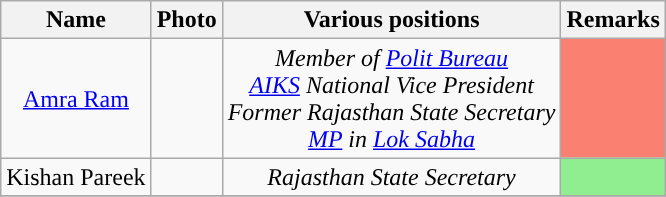<table class="wikitable sortable" style="text-align:center">
<tr>
<th Style="background-color:">Name</th>
<th Style="background-color:">Photo</th>
<th Style="background-color:">Various positions</th>
<th Style="background-color:">Remarks</th>
</tr>
<tr>
<td><a href='#'>Amra Ram</a></td>
<td></td>
<td><em>Member of <a href='#'>Polit Bureau</a></em> <br><em><a href='#'>AIKS</a> National Vice President</em><br><em>Former Rajasthan State Secretary</em><br><em><a href='#'>MP</a> in <a href='#'>Lok Sabha</a></em></td>
<td bgcolor = Salmon></td>
</tr>
<tr>
<td>Kishan Pareek</td>
<td></td>
<td><em>Rajasthan State Secretary</em></td>
<td bgcolor = LightGreen></td>
</tr>
<tr>
</tr>
</table>
